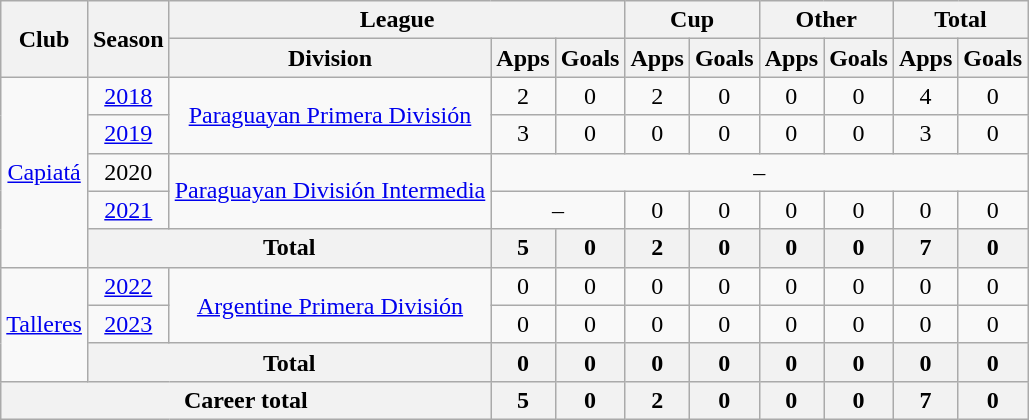<table class="wikitable" style="text-align:center">
<tr>
<th rowspan="2">Club</th>
<th rowspan="2">Season</th>
<th colspan="3">League</th>
<th colspan="2">Cup</th>
<th colspan="2">Other</th>
<th colspan="2">Total</th>
</tr>
<tr>
<th>Division</th>
<th>Apps</th>
<th>Goals</th>
<th>Apps</th>
<th>Goals</th>
<th>Apps</th>
<th>Goals</th>
<th>Apps</th>
<th>Goals</th>
</tr>
<tr>
<td rowspan="5"><a href='#'>Capiatá</a></td>
<td><a href='#'>2018</a></td>
<td rowspan="2"><a href='#'>Paraguayan Primera División</a></td>
<td>2</td>
<td>0</td>
<td>2</td>
<td>0</td>
<td>0</td>
<td>0</td>
<td>4</td>
<td>0</td>
</tr>
<tr>
<td><a href='#'>2019</a></td>
<td>3</td>
<td>0</td>
<td>0</td>
<td>0</td>
<td>0</td>
<td>0</td>
<td>3</td>
<td>0</td>
</tr>
<tr>
<td>2020</td>
<td rowspan="2"><a href='#'>Paraguayan División Intermedia</a></td>
<td colspan="8">–</td>
</tr>
<tr>
<td><a href='#'>2021</a></td>
<td colspan="2">–</td>
<td>0</td>
<td>0</td>
<td>0</td>
<td>0</td>
<td>0</td>
<td>0</td>
</tr>
<tr>
<th colspan="2">Total</th>
<th>5</th>
<th>0</th>
<th>2</th>
<th>0</th>
<th>0</th>
<th>0</th>
<th>7</th>
<th>0</th>
</tr>
<tr>
<td rowspan="3"><a href='#'>Talleres</a></td>
<td><a href='#'>2022</a></td>
<td rowspan="2"><a href='#'>Argentine Primera División</a></td>
<td>0</td>
<td>0</td>
<td>0</td>
<td>0</td>
<td>0</td>
<td>0</td>
<td>0</td>
<td>0</td>
</tr>
<tr>
<td><a href='#'>2023</a></td>
<td>0</td>
<td>0</td>
<td>0</td>
<td>0</td>
<td>0</td>
<td>0</td>
<td>0</td>
<td>0</td>
</tr>
<tr>
<th colspan="2">Total</th>
<th>0</th>
<th>0</th>
<th>0</th>
<th>0</th>
<th>0</th>
<th>0</th>
<th>0</th>
<th>0</th>
</tr>
<tr>
<th colspan="3">Career total</th>
<th>5</th>
<th>0</th>
<th>2</th>
<th>0</th>
<th>0</th>
<th>0</th>
<th>7</th>
<th>0</th>
</tr>
</table>
